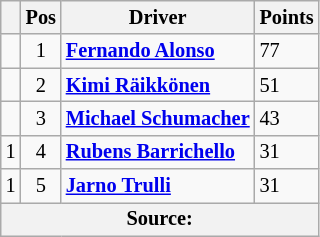<table class="wikitable" style="font-size: 85%;">
<tr>
<th></th>
<th>Pos</th>
<th>Driver</th>
<th>Points</th>
</tr>
<tr>
<td></td>
<td align="center">1</td>
<td> <strong><a href='#'>Fernando Alonso</a></strong></td>
<td>77</td>
</tr>
<tr>
<td></td>
<td align="center">2</td>
<td> <strong><a href='#'>Kimi Räikkönen</a></strong></td>
<td>51</td>
</tr>
<tr>
<td></td>
<td align="center">3</td>
<td> <strong><a href='#'>Michael Schumacher</a></strong></td>
<td>43</td>
</tr>
<tr>
<td> 1</td>
<td align="center">4</td>
<td> <strong><a href='#'>Rubens Barrichello</a></strong></td>
<td>31</td>
</tr>
<tr>
<td> 1</td>
<td align="center">5</td>
<td> <strong><a href='#'>Jarno Trulli</a></strong></td>
<td>31</td>
</tr>
<tr>
<th colspan=4>Source: </th>
</tr>
</table>
